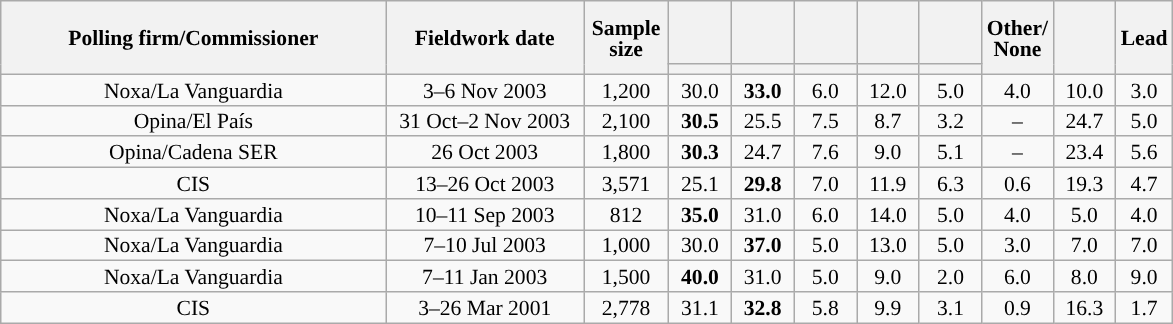<table class="wikitable collapsible collapsed" style="text-align:center; font-size:90%; line-height:14px;">
<tr style="height:42px;">
<th style="width:250px;" rowspan="2">Polling firm/Commissioner</th>
<th style="width:125px;" rowspan="2">Fieldwork date</th>
<th style="width:50px;" rowspan="2">Sample size</th>
<th style="width:35px;"></th>
<th style="width:35px;"></th>
<th style="width:35px;"></th>
<th style="width:35px;"></th>
<th style="width:35px;"></th>
<th style="width:35px;" rowspan="2">Other/<br>None</th>
<th style="width:35px;" rowspan="2"></th>
<th style="width:30px;" rowspan="2">Lead</th>
</tr>
<tr>
<th style="color:inherit;background:"></th>
<th style="color:inherit;background:"></th>
<th style="color:inherit;background:"></th>
<th style="color:inherit;background:"></th>
<th style="color:inherit;background:"></th>
</tr>
<tr>
<td>Noxa/La Vanguardia</td>
<td>3–6 Nov 2003</td>
<td>1,200</td>
<td>30.0</td>
<td><strong>33.0</strong></td>
<td>6.0</td>
<td>12.0</td>
<td>5.0</td>
<td>4.0</td>
<td>10.0</td>
<td style="background:">3.0</td>
</tr>
<tr>
<td>Opina/El País</td>
<td>31 Oct–2 Nov 2003</td>
<td>2,100</td>
<td><strong>30.5</strong></td>
<td>25.5</td>
<td>7.5</td>
<td>8.7</td>
<td>3.2</td>
<td>–</td>
<td>24.7</td>
<td style="background:">5.0</td>
</tr>
<tr>
<td>Opina/Cadena SER</td>
<td>26 Oct 2003</td>
<td>1,800</td>
<td><strong>30.3</strong></td>
<td>24.7</td>
<td>7.6</td>
<td>9.0</td>
<td>5.1</td>
<td>–</td>
<td>23.4</td>
<td style="background:">5.6</td>
</tr>
<tr>
<td>CIS</td>
<td>13–26 Oct 2003</td>
<td>3,571</td>
<td>25.1</td>
<td><strong>29.8</strong></td>
<td>7.0</td>
<td>11.9</td>
<td>6.3</td>
<td>0.6</td>
<td>19.3</td>
<td style="background:">4.7</td>
</tr>
<tr>
<td>Noxa/La Vanguardia</td>
<td>10–11 Sep 2003</td>
<td>812</td>
<td><strong>35.0</strong></td>
<td>31.0</td>
<td>6.0</td>
<td>14.0</td>
<td>5.0</td>
<td>4.0</td>
<td>5.0</td>
<td style="background:">4.0</td>
</tr>
<tr>
<td>Noxa/La Vanguardia</td>
<td>7–10 Jul 2003</td>
<td>1,000</td>
<td>30.0</td>
<td><strong>37.0</strong></td>
<td>5.0</td>
<td>13.0</td>
<td>5.0</td>
<td>3.0</td>
<td>7.0</td>
<td style="background:">7.0</td>
</tr>
<tr>
<td>Noxa/La Vanguardia</td>
<td>7–11 Jan 2003</td>
<td>1,500</td>
<td><strong>40.0</strong></td>
<td>31.0</td>
<td>5.0</td>
<td>9.0</td>
<td>2.0</td>
<td>6.0</td>
<td>8.0</td>
<td style="background:">9.0</td>
</tr>
<tr>
<td>CIS</td>
<td>3–26 Mar 2001</td>
<td>2,778</td>
<td>31.1</td>
<td><strong>32.8</strong></td>
<td>5.8</td>
<td>9.9</td>
<td>3.1</td>
<td>0.9</td>
<td>16.3</td>
<td style="background:">1.7</td>
</tr>
</table>
